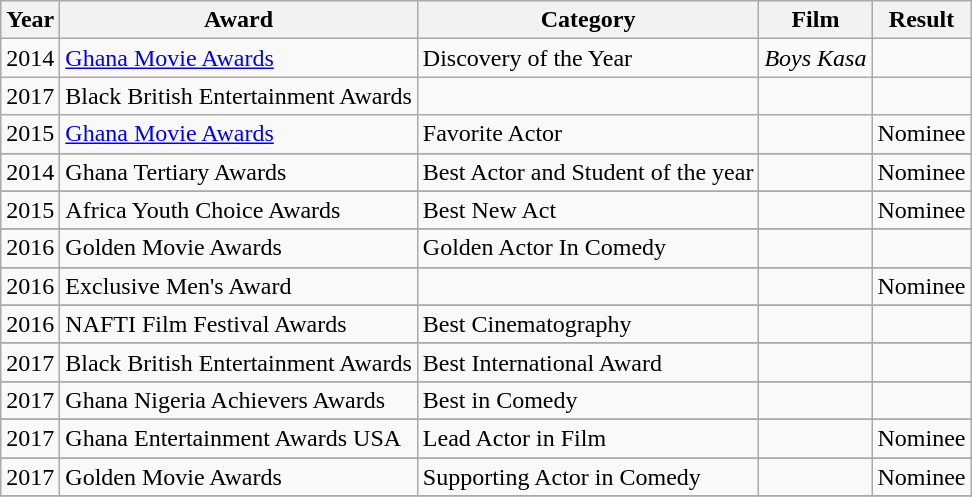<table class="wikitable plainrowheaders sortable">
<tr>
<th>Year</th>
<th>Award</th>
<th>Category</th>
<th>Film</th>
<th>Result</th>
</tr>
<tr>
<td>2014</td>
<td><a href='#'>Ghana Movie Awards</a></td>
<td>Discovery of the Year</td>
<td><em>Boys Kasa</em></td>
<td></td>
</tr>
<tr>
<td>2017</td>
<td>Black British Entertainment Awards</td>
<td></td>
<td></td>
<td></td>
</tr>
<tr>
<td>2015</td>
<td><a href='#'>Ghana Movie Awards</a></td>
<td>Favorite Actor</td>
<td></td>
<td>Nominee</td>
</tr>
<tr>
</tr>
<tr>
<td>2014</td>
<td>Ghana Tertiary Awards</td>
<td>Best Actor and Student of the year</td>
<td></td>
<td>Nominee</td>
</tr>
<tr>
</tr>
<tr>
<td>2015</td>
<td>Africa Youth Choice Awards</td>
<td>Best New Act</td>
<td></td>
<td>Nominee</td>
</tr>
<tr>
</tr>
<tr>
<td>2016</td>
<td>Golden Movie Awards</td>
<td>Golden Actor In Comedy</td>
<td></td>
<td></td>
</tr>
<tr>
</tr>
<tr>
<td>2016</td>
<td>Exclusive Men's Award</td>
<td></td>
<td></td>
<td>Nominee</td>
</tr>
<tr>
</tr>
<tr>
<td>2016</td>
<td>NAFTI Film Festival Awards</td>
<td>Best Cinematography</td>
<td></td>
<td></td>
</tr>
<tr>
</tr>
<tr>
<td>2017</td>
<td>Black British Entertainment Awards</td>
<td>Best International Award</td>
<td></td>
<td></td>
</tr>
<tr>
</tr>
<tr>
<td>2017</td>
<td>Ghana Nigeria Achievers Awards</td>
<td>Best in Comedy</td>
<td></td>
<td></td>
</tr>
<tr>
</tr>
<tr>
<td>2017</td>
<td>Ghana Entertainment Awards USA</td>
<td>Lead Actor in Film</td>
<td></td>
<td>Nominee</td>
</tr>
<tr>
</tr>
<tr>
<td>2017</td>
<td>Golden Movie Awards</td>
<td>Supporting Actor in Comedy</td>
<td></td>
<td>Nominee</td>
</tr>
<tr>
</tr>
</table>
